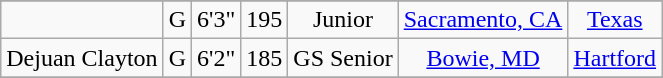<table class="wikitable sortable" style="text-align: center">
<tr align=center>
</tr>
<tr>
<td></td>
<td>G</td>
<td>6'3"</td>
<td>195</td>
<td>Junior</td>
<td><a href='#'>Sacramento, CA</a></td>
<td><a href='#'>Texas</a></td>
</tr>
<tr>
<td>Dejuan Clayton</td>
<td>G</td>
<td>6'2"</td>
<td>185</td>
<td>GS Senior</td>
<td><a href='#'>Bowie, MD</a></td>
<td><a href='#'>Hartford</a></td>
</tr>
<tr>
</tr>
</table>
